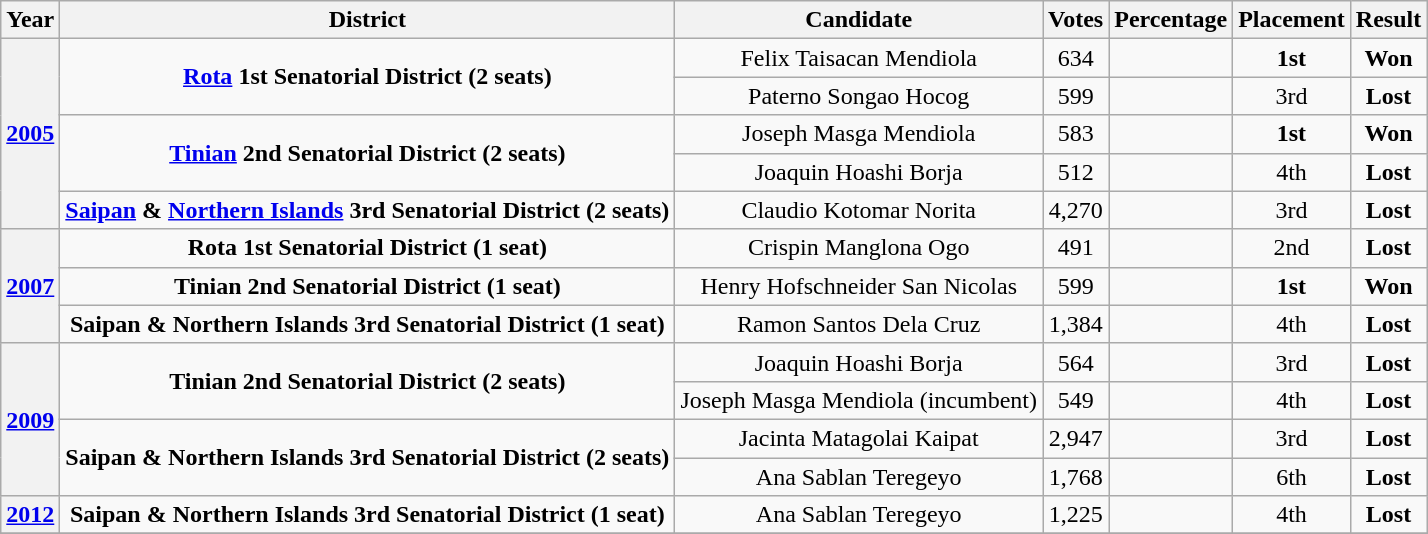<table class="wikitable" style=text-align:center>
<tr>
<th rowspan=1>Year</th>
<th rowspan=1>District</th>
<th rowspan=1>Candidate</th>
<th rowspan=1>Votes</th>
<th rowspan=1>Percentage</th>
<th rowspan=1>Placement</th>
<th rowspan=1>Result</th>
</tr>
<tr>
<th rowspan=5><a href='#'>2005</a></th>
<td rowspan=2><strong><a href='#'>Rota</a> 1st Senatorial District (2 seats)</strong></td>
<td>Felix Taisacan Mendiola</td>
<td>634</td>
<td></td>
<td><strong>1st</strong></td>
<td><strong>Won</strong></td>
</tr>
<tr>
<td>Paterno Songao Hocog</td>
<td>599</td>
<td></td>
<td>3rd</td>
<td><strong>Lost</strong></td>
</tr>
<tr>
<td rowspan=2><strong><a href='#'>Tinian</a> 2nd Senatorial District (2 seats)</strong></td>
<td>Joseph Masga Mendiola</td>
<td>583</td>
<td></td>
<td><strong>1st</strong></td>
<td><strong>Won</strong></td>
</tr>
<tr>
<td>Joaquin Hoashi Borja</td>
<td>512</td>
<td></td>
<td>4th</td>
<td><strong>Lost</strong></td>
</tr>
<tr>
<td><strong><a href='#'>Saipan</a> & <a href='#'>Northern Islands</a> 3rd Senatorial District (2 seats)</strong></td>
<td>Claudio Kotomar Norita</td>
<td>4,270</td>
<td></td>
<td>3rd</td>
<td><strong>Lost</strong></td>
</tr>
<tr>
<th rowspan=3><a href='#'>2007</a></th>
<td><strong>Rota 1st Senatorial District (1 seat)</strong></td>
<td>Crispin Manglona Ogo</td>
<td>491</td>
<td></td>
<td>2nd</td>
<td><strong>Lost</strong></td>
</tr>
<tr>
<td><strong>Tinian 2nd Senatorial District (1 seat)</strong></td>
<td>Henry Hofschneider San Nicolas</td>
<td>599</td>
<td></td>
<td><strong>1st</strong></td>
<td><strong>Won</strong></td>
</tr>
<tr>
<td><strong>Saipan & Northern Islands 3rd Senatorial District (1 seat)</strong></td>
<td>Ramon Santos Dela Cruz</td>
<td>1,384</td>
<td></td>
<td>4th</td>
<td><strong>Lost</strong></td>
</tr>
<tr>
<th rowspan=4><a href='#'>2009</a></th>
<td rowspan=2><strong>Tinian 2nd Senatorial District (2 seats)</strong></td>
<td>Joaquin Hoashi Borja</td>
<td>564</td>
<td></td>
<td>3rd</td>
<td><strong>Lost</strong></td>
</tr>
<tr>
<td>Joseph Masga Mendiola (incumbent)</td>
<td>549</td>
<td></td>
<td>4th</td>
<td><strong>Lost</strong></td>
</tr>
<tr>
<td rowspan=2><strong>Saipan & Northern Islands 3rd Senatorial District (2 seats)</strong></td>
<td>Jacinta Matagolai Kaipat</td>
<td>2,947</td>
<td></td>
<td>3rd</td>
<td><strong>Lost</strong></td>
</tr>
<tr>
<td>Ana Sablan Teregeyo</td>
<td>1,768</td>
<td></td>
<td>6th</td>
<td><strong>Lost</strong></td>
</tr>
<tr>
<th rowspan=1><a href='#'>2012</a></th>
<td><strong>Saipan & Northern Islands 3rd Senatorial District (1 seat)</strong></td>
<td>Ana Sablan Teregeyo</td>
<td>1,225</td>
<td></td>
<td>4th</td>
<td><strong>Lost</strong></td>
</tr>
<tr>
</tr>
</table>
